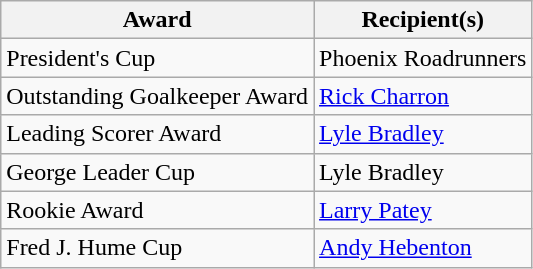<table class="wikitable">
<tr>
<th>Award</th>
<th>Recipient(s)</th>
</tr>
<tr>
<td>President's Cup</td>
<td>Phoenix Roadrunners</td>
</tr>
<tr>
<td>Outstanding Goalkeeper Award</td>
<td><a href='#'>Rick Charron</a></td>
</tr>
<tr>
<td>Leading Scorer Award</td>
<td><a href='#'>Lyle Bradley</a></td>
</tr>
<tr>
<td>George Leader Cup</td>
<td>Lyle Bradley</td>
</tr>
<tr>
<td>Rookie Award</td>
<td><a href='#'>Larry Patey</a></td>
</tr>
<tr>
<td>Fred J. Hume Cup</td>
<td><a href='#'>Andy Hebenton</a></td>
</tr>
</table>
